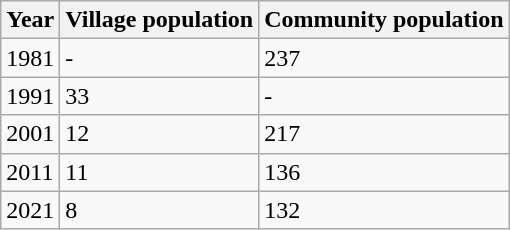<table class=wikitable>
<tr>
<th>Year</th>
<th>Village population</th>
<th>Community population</th>
</tr>
<tr>
<td>1981</td>
<td>-</td>
<td>237</td>
</tr>
<tr>
<td>1991</td>
<td>33</td>
<td>-</td>
</tr>
<tr>
<td>2001</td>
<td>12</td>
<td>217</td>
</tr>
<tr>
<td>2011</td>
<td>11</td>
<td>136</td>
</tr>
<tr>
<td>2021</td>
<td>8</td>
<td>132</td>
</tr>
</table>
